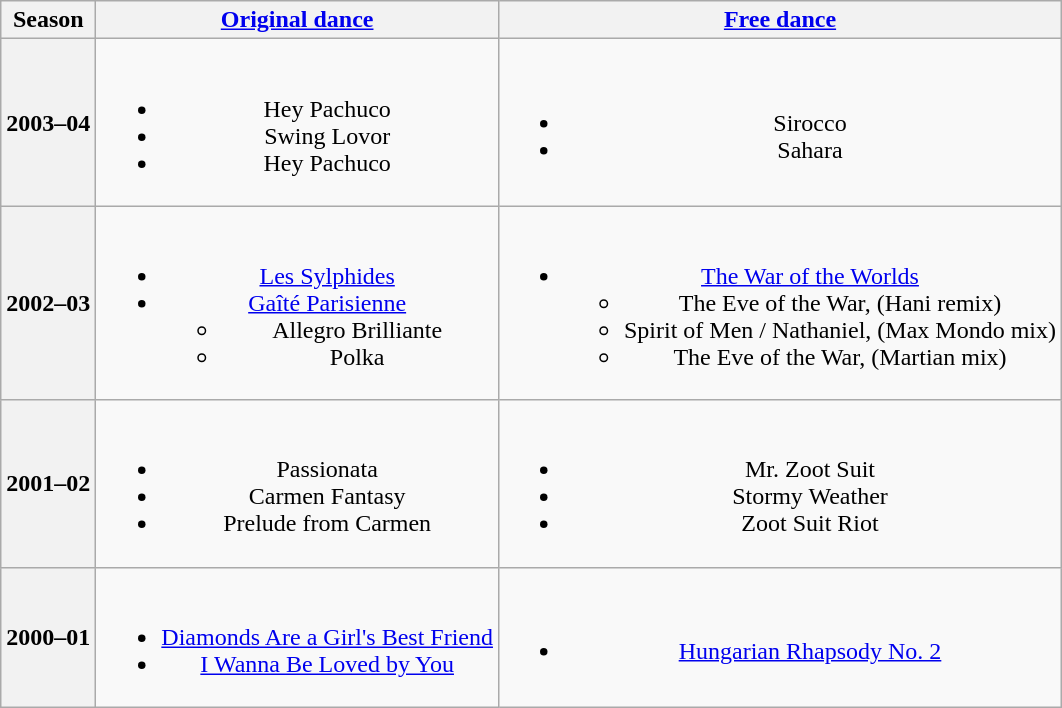<table class="wikitable" style="text-align:center">
<tr>
<th>Season</th>
<th><a href='#'>Original dance</a></th>
<th><a href='#'>Free dance</a></th>
</tr>
<tr>
<th>2003–04 <br></th>
<td><br><ul><li>Hey Pachuco</li><li>Swing Lovor</li><li>Hey Pachuco</li></ul></td>
<td><br><ul><li>Sirocco <br></li><li>Sahara <br></li></ul></td>
</tr>
<tr>
<th>2002–03 <br></th>
<td><br><ul><li> <a href='#'>Les Sylphides</a> <br></li><li><a href='#'>Gaîté Parisienne</a> <br><ul><li>Allegro Brilliante</li><li>Polka</li></ul></li></ul></td>
<td><br><ul><li><a href='#'>The War of the Worlds</a> <br><ul><li>The Eve of the War, (Hani remix)</li><li>Spirit of Men / Nathaniel, (Max Mondo mix)</li><li>The Eve of the War, (Martian mix)</li></ul></li></ul></td>
</tr>
<tr>
<th>2001–02 <br></th>
<td><br><ul><li>Passionata <br></li><li>Carmen Fantasy <br></li><li> Prelude from Carmen <br></li></ul></td>
<td><br><ul><li>Mr. Zoot Suit <br></li><li>Stormy Weather</li><li>Zoot Suit Riot <br></li></ul></td>
</tr>
<tr>
<th>2000–01 <br></th>
<td><br><ul><li> <a href='#'>Diamonds Are a Girl's Best Friend</a> <br></li><li> <a href='#'>I Wanna Be Loved by You</a> <br></li></ul></td>
<td><br><ul><li><a href='#'>Hungarian Rhapsody No. 2</a> <br></li></ul></td>
</tr>
</table>
